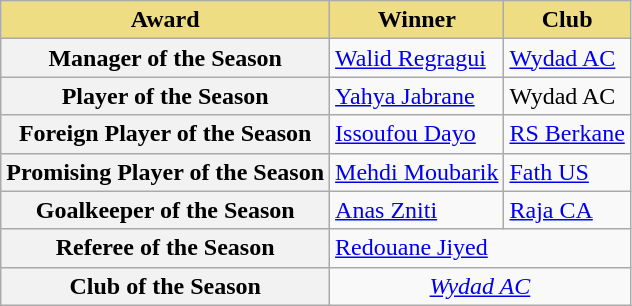<table class="wikitable">
<tr>
<th style="background-color: #eedd82">Award</th>
<th style="background-color: #eedd82">Winner</th>
<th style="background-color: #eedd82">Club</th>
</tr>
<tr>
<th><strong>Manager of the Season</strong></th>
<td> <a href='#'>Walid Regragui</a></td>
<td><a href='#'>Wydad AC</a></td>
</tr>
<tr>
<th><strong>Player of the Season</strong></th>
<td> <a href='#'>Yahya Jabrane</a></td>
<td>Wydad AC</td>
</tr>
<tr>
<th><strong>Foreign Player of the Season</strong></th>
<td> <a href='#'>Issoufou Dayo</a></td>
<td><a href='#'>RS Berkane</a></td>
</tr>
<tr>
<th><strong>Promising Player of the Season</strong></th>
<td> <a href='#'>Mehdi Moubarik</a></td>
<td><a href='#'>Fath US</a></td>
</tr>
<tr>
<th><strong>Goalkeeper of the Season</strong></th>
<td> <a href='#'>Anas Zniti</a></td>
<td><a href='#'>Raja CA</a></td>
</tr>
<tr>
<th><strong>Referee of the Season</strong></th>
<td colspan="2"> <a href='#'>Redouane Jiyed</a></td>
</tr>
<tr>
<th><strong>Club of the Season</strong></th>
<td colspan="2" align="center"><em><a href='#'>Wydad AC</a></em></td>
</tr>
</table>
